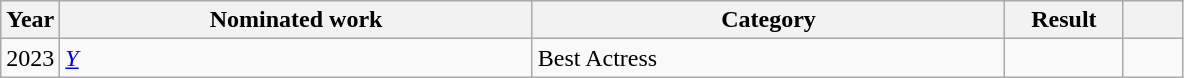<table class="wikitable">
<tr>
<th width="5%">Year</th>
<th width="40%">Nominated work</th>
<th width="40%">Category</th>
<th width="10%">Result</th>
<th width="5%"></th>
</tr>
<tr>
<td style="text-align:center;">2023</td>
<td><em><a href='#'>Y</a></em></td>
<td>Best Actress</td>
<td></td>
<td style="text-align:center;"></td>
</tr>
</table>
